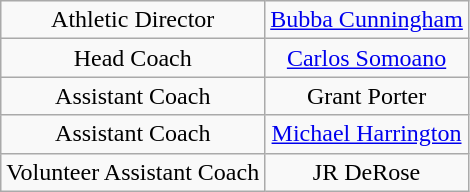<table class="wikitable" style="text-align: center;">
<tr>
<td>Athletic Director</td>
<td><a href='#'>Bubba Cunningham</a></td>
</tr>
<tr>
<td>Head Coach</td>
<td><a href='#'>Carlos Somoano</a></td>
</tr>
<tr>
<td>Assistant Coach</td>
<td>Grant Porter</td>
</tr>
<tr>
<td>Assistant Coach</td>
<td><a href='#'>Michael Harrington</a></td>
</tr>
<tr>
<td>Volunteer Assistant Coach</td>
<td>JR DeRose</td>
</tr>
</table>
